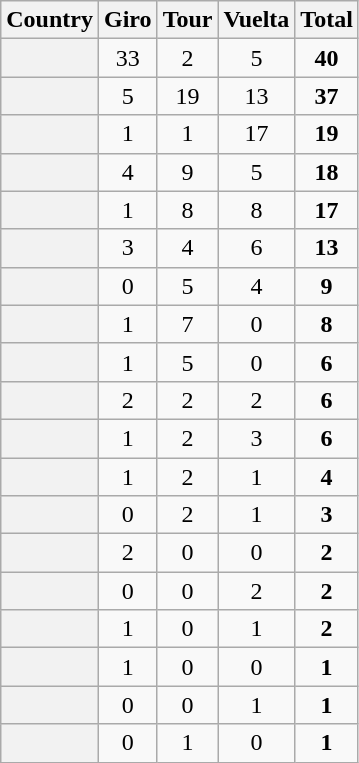<table class="sortable plainrowheaders wikitable" style="text-align:center">
<tr>
<th scope=col>Country</th>
<th scope=col>Giro</th>
<th scope=col>Tour</th>
<th scope=col>Vuelta</th>
<th scope=col>Total</th>
</tr>
<tr>
<th scope=row align=left></th>
<td>33</td>
<td>2</td>
<td>5</td>
<td><strong>40</strong></td>
</tr>
<tr>
<th scope=row align=left></th>
<td>5</td>
<td>19</td>
<td>13</td>
<td><strong>37</strong></td>
</tr>
<tr>
<th scope=row align=left></th>
<td>1</td>
<td>1</td>
<td>17</td>
<td><strong>19</strong></td>
</tr>
<tr>
<th scope=row align=left></th>
<td>4</td>
<td>9</td>
<td>5</td>
<td><strong>18</strong></td>
</tr>
<tr>
<th scope=row align=left></th>
<td>1</td>
<td>8</td>
<td>8</td>
<td><strong>17</strong></td>
</tr>
<tr>
<th scope=row align=left></th>
<td>3</td>
<td>4</td>
<td>6</td>
<td><strong>13</strong></td>
</tr>
<tr>
<th scope=row align=left></th>
<td>0</td>
<td>5</td>
<td>4</td>
<td><strong>9</strong></td>
</tr>
<tr>
<th scope=row align=left></th>
<td>1</td>
<td>7</td>
<td>0</td>
<td><strong>8</strong></td>
</tr>
<tr>
<th scope=row align=left></th>
<td>1</td>
<td>5</td>
<td>0</td>
<td><strong>6</strong></td>
</tr>
<tr>
<th scope=row align=left></th>
<td>2</td>
<td>2</td>
<td>2</td>
<td><strong>6</strong></td>
</tr>
<tr>
<th scope=row></th>
<td>1</td>
<td>2</td>
<td>3</td>
<td><strong>6</strong></td>
</tr>
<tr>
<th scope=row></th>
<td>1</td>
<td>2</td>
<td>1</td>
<td><strong>4</strong></td>
</tr>
<tr>
<th scope=row align=left></th>
<td>0</td>
<td>2</td>
<td>1</td>
<td><strong>3</strong></td>
</tr>
<tr>
<th scope=row align=left></th>
<td>2</td>
<td>0</td>
<td>0</td>
<td><strong>2</strong></td>
</tr>
<tr>
<th scope=row align=left></th>
<td>0</td>
<td>0</td>
<td>2</td>
<td><strong>2</strong></td>
</tr>
<tr>
<th scope=row align=left></th>
<td>1</td>
<td>0</td>
<td>1</td>
<td><strong>2</strong></td>
</tr>
<tr>
<th scope=row align=left></th>
<td>1</td>
<td>0</td>
<td>0</td>
<td><strong>1</strong></td>
</tr>
<tr>
<th scope=row align=left><em></em></th>
<td>0</td>
<td>0</td>
<td>1</td>
<td><strong>1</strong></td>
</tr>
<tr>
<th scope=row align=left><em></em></th>
<td>0</td>
<td>1</td>
<td>0</td>
<td><strong>1</strong></td>
</tr>
</table>
